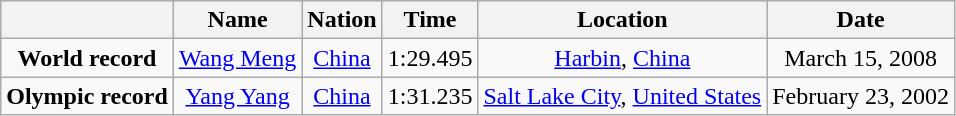<table class=wikitable style=text-align:center>
<tr>
<th></th>
<th>Name</th>
<th>Nation</th>
<th>Time</th>
<th>Location</th>
<th>Date</th>
</tr>
<tr>
<td><strong>World record</strong></td>
<td><a href='#'>Wang Meng</a></td>
<td> <a href='#'>China</a></td>
<td align=left>1:29.495</td>
<td><a href='#'>Harbin</a>, <a href='#'>China</a></td>
<td>March 15, 2008</td>
</tr>
<tr>
<td><strong>Olympic record</strong></td>
<td><a href='#'>Yang Yang</a></td>
<td> <a href='#'>China</a></td>
<td align=left>1:31.235</td>
<td><a href='#'>Salt Lake City</a>, <a href='#'>United States</a></td>
<td>February 23, 2002</td>
</tr>
</table>
